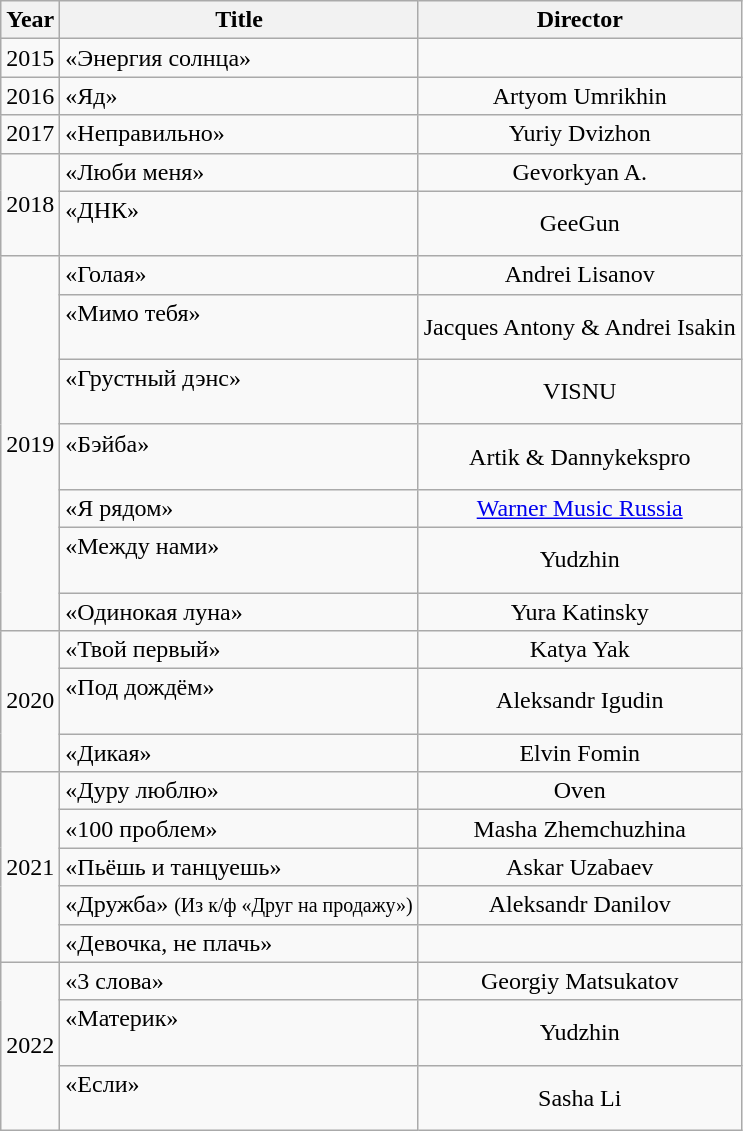<table class="wikitable">
<tr>
<th>Year</th>
<th>Title</th>
<th>Director</th>
</tr>
<tr>
<td>2015</td>
<td>«Энергия солнца»</td>
<td></td>
</tr>
<tr>
<td>2016</td>
<td>«Яд»</td>
<td align="center">Artyom Umrikhin</td>
</tr>
<tr>
<td>2017</td>
<td>«Неправильно»</td>
<td align="center">Yuriy Dvizhon</td>
</tr>
<tr>
<td rowspan="2">2018</td>
<td>«Люби меня»</td>
<td align="center">Gevorkyan A.</td>
</tr>
<tr>
<td>«ДНК»<br><br></td>
<td align="center">GeeGun</td>
</tr>
<tr>
<td rowspan="7">2019</td>
<td>«Голая»</td>
<td align="center">Andrei Lisanov</td>
</tr>
<tr>
<td>«Мимо тебя»<br><br></td>
<td align="center">Jacques Antony & Andrei Isakin</td>
</tr>
<tr>
<td>«Грустный дэнс»<br><br></td>
<td align="center">VISNU</td>
</tr>
<tr>
<td>«Бэйба»<br><br></td>
<td align="center">Artik & Dannykekspro</td>
</tr>
<tr>
<td>«Я рядом»</td>
<td align="center"><a href='#'>Warner Music Russia</a></td>
</tr>
<tr>
<td>«Между нами»<br><br></td>
<td align="center">Yudzhin</td>
</tr>
<tr>
<td>«Одинокая луна»</td>
<td align="center">Yura Katinsky</td>
</tr>
<tr>
<td rowspan="3">2020</td>
<td>«Твой первый»</td>
<td align="center">Katya Yak</td>
</tr>
<tr>
<td>«Под дождём»<br><br></td>
<td align="center">Aleksandr Igudin</td>
</tr>
<tr>
<td>«Дикая»</td>
<td align="center">Elvin Fomin</td>
</tr>
<tr>
<td rowspan="5">2021</td>
<td>«Дуру люблю»</td>
<td align="center">Oven</td>
</tr>
<tr>
<td>«100 проблем»</td>
<td align="center">Masha Zhemchuzhina</td>
</tr>
<tr>
<td>«Пьёшь и танцуешь»</td>
<td align="center">Askar Uzabaev</td>
</tr>
<tr>
<td>«Дружба» <small>(Из к/ф «Друг на продажу»)</small></td>
<td align="center">Aleksandr Danilov</td>
</tr>
<tr>
<td>«Девочка, не плачь»</td>
<td></td>
</tr>
<tr>
<td rowspan="3">2022</td>
<td>«3 слова»</td>
<td align="center">Georgiy Matsukatov</td>
</tr>
<tr>
<td>«Материк»<br><br></td>
<td align="center ">Yudzhin</td>
</tr>
<tr>
<td>«Если» <br><br></td>
<td align="center">Sasha Li</td>
</tr>
</table>
